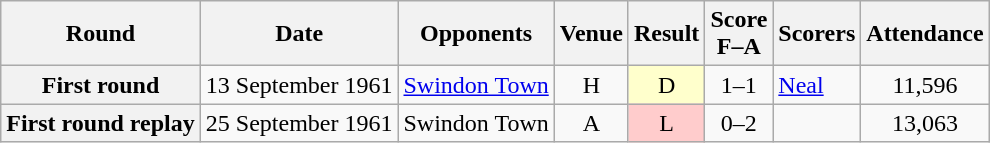<table class="wikitable plainrowheaders" style="text-align:center">
<tr>
<th scope="col">Round</th>
<th scope="col">Date</th>
<th scope="col">Opponents</th>
<th scope="col">Venue</th>
<th scope="col">Result</th>
<th scope="col">Score<br>F–A</th>
<th scope="col">Scorers</th>
<th scope="col">Attendance</th>
</tr>
<tr>
<th scope="row">First round</th>
<td align="left">13 September 1961</td>
<td align="left"><a href='#'>Swindon Town</a></td>
<td>H</td>
<td style=background:#ffc>D</td>
<td>1–1</td>
<td align="left"><a href='#'>Neal</a></td>
<td>11,596</td>
</tr>
<tr>
<th scope="row">First round replay</th>
<td align="left">25 September 1961</td>
<td align="left">Swindon Town</td>
<td>A</td>
<td style=background:#fcc>L</td>
<td>0–2</td>
<td></td>
<td>13,063</td>
</tr>
</table>
